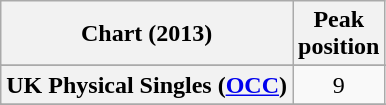<table class="wikitable sortable plainrowheaders">
<tr>
<th>Chart (2013)</th>
<th>Peak<br>position</th>
</tr>
<tr>
</tr>
<tr>
<th scope="row">UK Physical Singles (<a href='#'>OCC</a>)</th>
<td align="center">9</td>
</tr>
<tr>
</tr>
<tr>
</tr>
</table>
